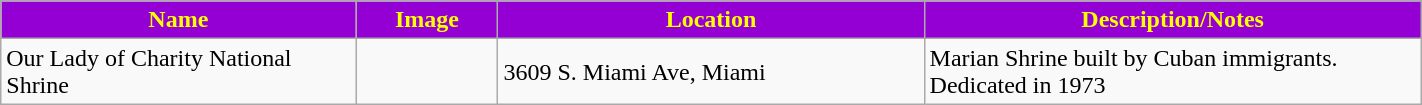<table class="wikitable sortable" style="width:75%">
<tr>
<th style="background:darkviolet; color:yellow;" width="25%"><strong>Name</strong></th>
<th style="background:darkviolet; color:yellow;" width="10%"><strong>Image</strong></th>
<th style="background:darkviolet; color:yellow;" width="30%"><strong>Location</strong></th>
<th style="background:darkviolet; color:yellow;" width="35%"><strong>Description/Notes</strong></th>
</tr>
<tr>
<td>Our Lady of Charity National Shrine</td>
<td></td>
<td>3609 S. Miami Ave, Miami</td>
<td>Marian Shrine built by Cuban immigrants. Dedicated in 1973</td>
</tr>
</table>
